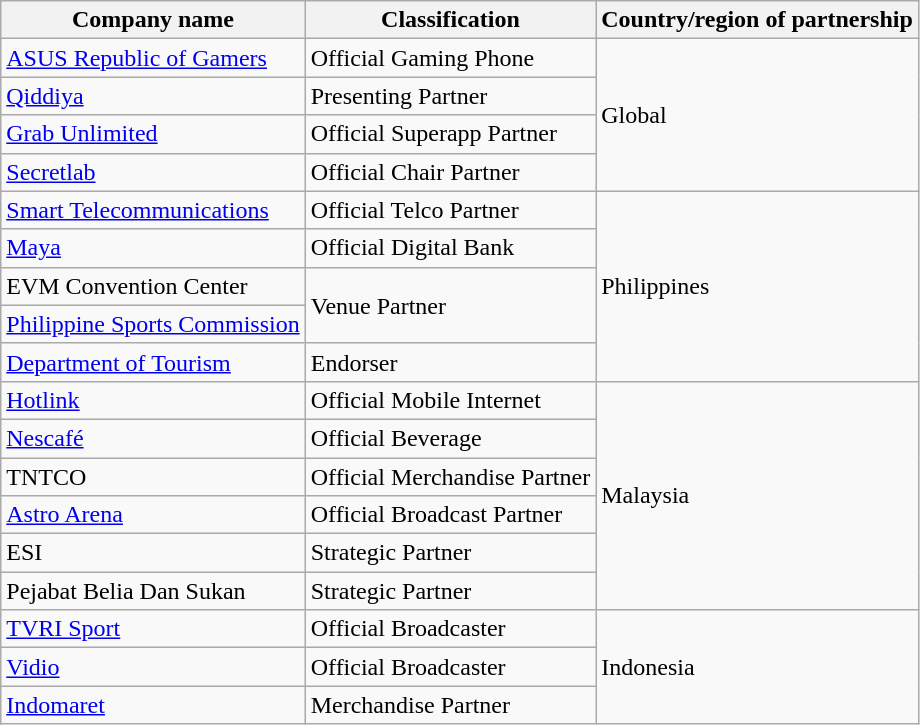<table class="wikitable">
<tr>
<th>Company name</th>
<th>Classification</th>
<th>Country/region of partnership</th>
</tr>
<tr>
<td><a href='#'>ASUS Republic of Gamers</a></td>
<td>Official Gaming Phone</td>
<td rowspan="4">Global</td>
</tr>
<tr>
<td><a href='#'>Qiddiya</a></td>
<td>Presenting Partner</td>
</tr>
<tr>
<td><a href='#'>Grab Unlimited</a></td>
<td>Official Superapp Partner</td>
</tr>
<tr>
<td><a href='#'>Secretlab</a></td>
<td>Official Chair Partner</td>
</tr>
<tr>
<td><a href='#'>Smart Telecommunications</a></td>
<td>Official Telco Partner</td>
<td rowspan="5">Philippines</td>
</tr>
<tr>
<td><a href='#'>Maya</a></td>
<td>Official Digital Bank</td>
</tr>
<tr>
<td>EVM Convention Center</td>
<td rowspan="2">Venue Partner</td>
</tr>
<tr>
<td><a href='#'>Philippine Sports Commission</a></td>
</tr>
<tr>
<td><a href='#'>Department of Tourism</a></td>
<td>Endorser</td>
</tr>
<tr>
<td><a href='#'>Hotlink</a></td>
<td>Official Mobile Internet</td>
<td rowspan="6">Malaysia</td>
</tr>
<tr>
<td><a href='#'>Nescafé</a></td>
<td>Official Beverage</td>
</tr>
<tr>
<td>TNTCO</td>
<td>Official Merchandise Partner</td>
</tr>
<tr>
<td><a href='#'>Astro Arena</a></td>
<td>Official Broadcast Partner</td>
</tr>
<tr>
<td>ESI</td>
<td>Strategic Partner</td>
</tr>
<tr>
<td>Pejabat Belia Dan Sukan</td>
<td>Strategic Partner</td>
</tr>
<tr>
<td><a href='#'>TVRI Sport</a></td>
<td>Official Broadcaster</td>
<td rowspan="3">Indonesia</td>
</tr>
<tr>
<td><a href='#'>Vidio</a></td>
<td>Official Broadcaster</td>
</tr>
<tr>
<td><a href='#'>Indomaret</a></td>
<td>Merchandise Partner</td>
</tr>
</table>
